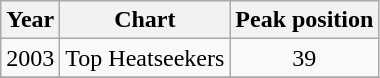<table class="wikitable">
<tr>
<th>Year</th>
<th>Chart</th>
<th>Peak position</th>
</tr>
<tr>
<td>2003</td>
<td>Top Heatseekers</td>
<td align="center">39</td>
</tr>
<tr>
</tr>
</table>
